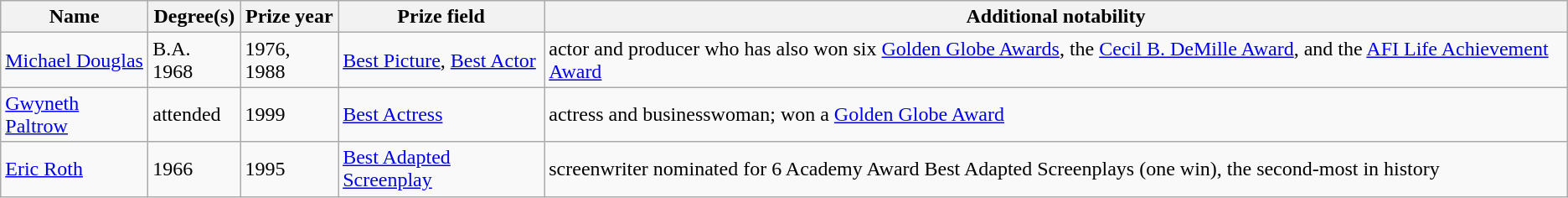<table class = "wikitable sortable">
<tr>
<th scope = "col">Name</th>
<th scope = "col" class="unsortable">Degree(s)</th>
<th scope = "col">Prize year</th>
<th scope = "col">Prize field</th>
<th scope = "col" class="unsortable">Additional notability</th>
</tr>
<tr>
<td data-sort-value="Douglas, Michael"><a href='#'>Michael Douglas</a></td>
<td>B.A. 1968</td>
<td>1976, 1988</td>
<td><a href='#'>Best Picture</a>, <a href='#'>Best Actor</a></td>
<td>actor and producer who has also won six <a href='#'>Golden Globe Awards</a>, the <a href='#'>Cecil B. DeMille Award</a>, and the <a href='#'>AFI Life Achievement Award</a></td>
</tr>
<tr>
<td data-sort-value="Paltrow, Gwyneth"><a href='#'>Gwyneth Paltrow</a></td>
<td>attended</td>
<td>1999</td>
<td><a href='#'>Best Actress</a></td>
<td>actress and businesswoman; won a <a href='#'>Golden Globe Award</a></td>
</tr>
<tr>
<td data-sort-value="Roth, Eric"><a href='#'>Eric Roth</a></td>
<td>1966</td>
<td>1995</td>
<td><a href='#'>Best Adapted Screenplay</a></td>
<td>screenwriter nominated for 6 Academy Award Best Adapted Screenplays (one win), the second-most in history</td>
</tr>
</table>
